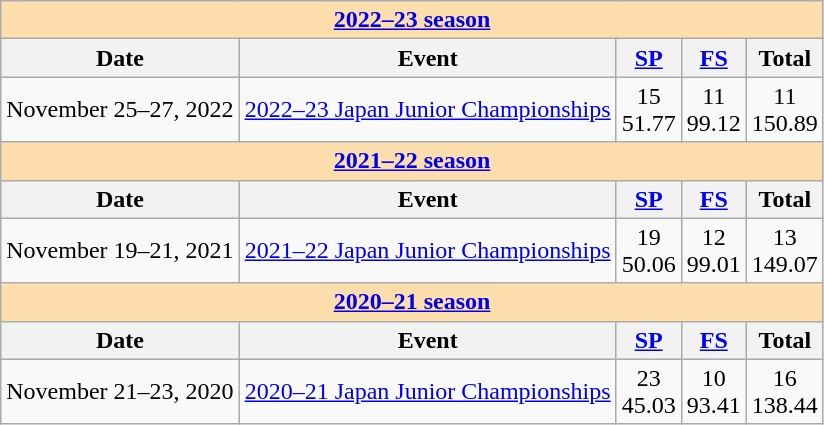<table class="wikitable">
<tr>
<th colspan="5" style="background-color: #ffdead; " align="center"><a href='#'>2022–23 season</a></th>
</tr>
<tr>
<th>Date</th>
<th>Event</th>
<th><a href='#'>SP</a></th>
<th><a href='#'>FS</a></th>
<th>Total</th>
</tr>
<tr>
<td>November 25–27, 2022</td>
<td><a href='#'>2022–23 Japan Junior Championships</a></td>
<td align=center>15 <br> 51.77</td>
<td align=center>11 <br> 99.12</td>
<td align=center>11 <br> 150.89</td>
</tr>
<tr>
<th colspan="5" style="background-color: #ffdead; " align="center"><a href='#'>2021–22 season</a></th>
</tr>
<tr>
<th>Date</th>
<th>Event</th>
<th><a href='#'>SP</a></th>
<th><a href='#'>FS</a></th>
<th>Total</th>
</tr>
<tr>
<td>November 19–21, 2021</td>
<td><a href='#'>2021–22 Japan Junior Championships</a></td>
<td align=center>19 <br> 50.06</td>
<td align=center>12 <br> 99.01</td>
<td align=center>13 <br> 149.07</td>
</tr>
<tr>
<th colspan="5" style="background-color: #ffdead; " align="center"><a href='#'>2020–21 season</a></th>
</tr>
<tr>
<th>Date</th>
<th>Event</th>
<th><a href='#'>SP</a></th>
<th><a href='#'>FS</a></th>
<th>Total</th>
</tr>
<tr>
<td>November 21–23, 2020</td>
<td><a href='#'>2020–21 Japan Junior Championships</a></td>
<td align=center>23 <br> 45.03</td>
<td align=center>10 <br> 93.41</td>
<td align=center>16 <br> 138.44</td>
</tr>
</table>
